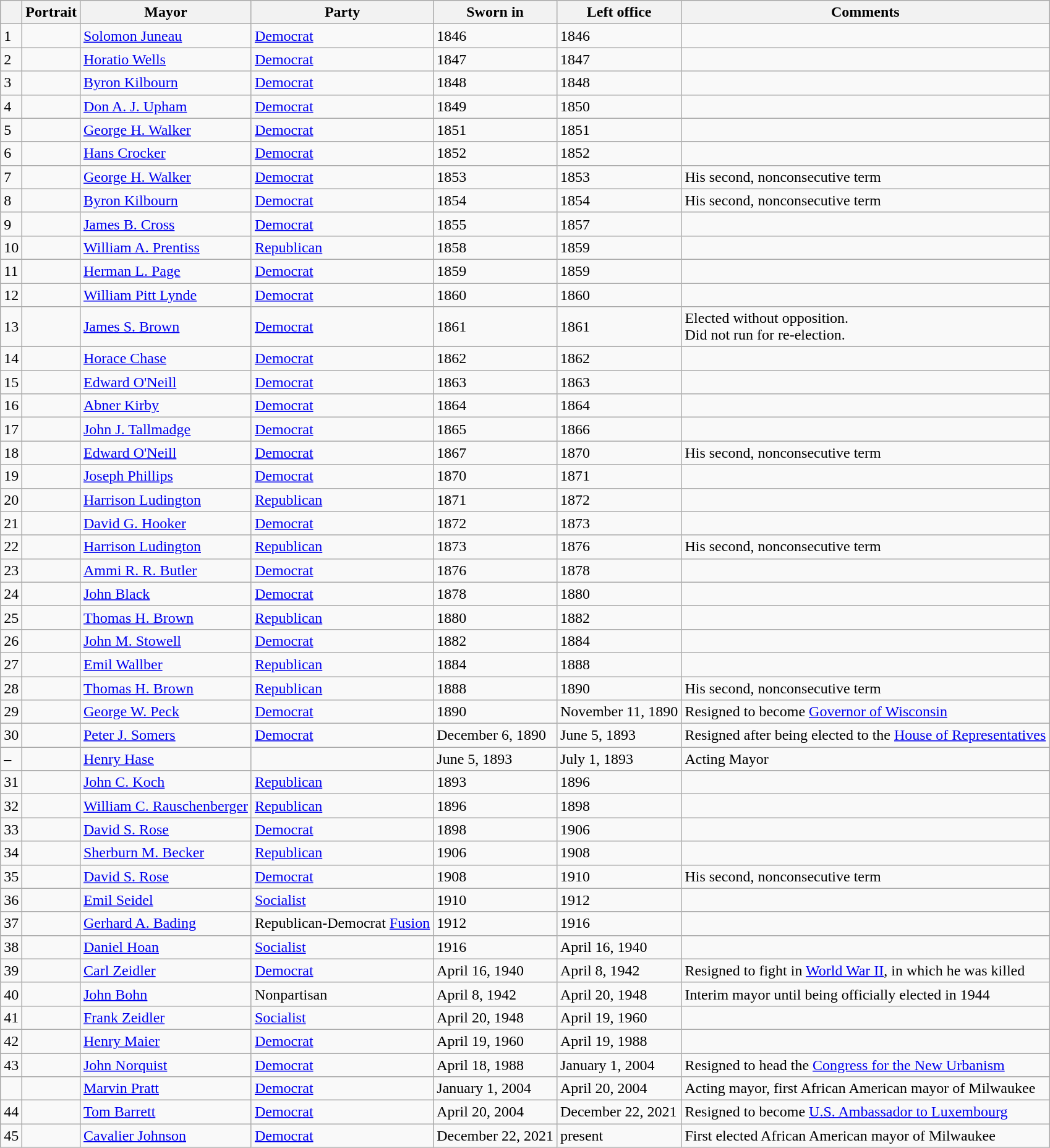<table class="wikitable sortable sticky-header">
<tr>
<th></th>
<th>Portrait</th>
<th>Mayor</th>
<th>Party</th>
<th>Sworn in</th>
<th>Left office</th>
<th>Comments</th>
</tr>
<tr>
<td>1</td>
<td></td>
<td><a href='#'>Solomon Juneau</a><br></td>
<td><a href='#'>Democrat</a></td>
<td>1846</td>
<td>1846</td>
<td></td>
</tr>
<tr>
<td>2</td>
<td></td>
<td><a href='#'>Horatio Wells</a><br></td>
<td><a href='#'>Democrat</a></td>
<td>1847</td>
<td>1847</td>
<td></td>
</tr>
<tr>
<td>3</td>
<td></td>
<td><a href='#'>Byron Kilbourn</a><br></td>
<td><a href='#'>Democrat</a></td>
<td>1848</td>
<td>1848</td>
<td></td>
</tr>
<tr>
<td>4</td>
<td></td>
<td><a href='#'>Don A. J. Upham</a><br></td>
<td><a href='#'>Democrat</a></td>
<td>1849</td>
<td>1850</td>
<td></td>
</tr>
<tr>
<td>5</td>
<td></td>
<td><a href='#'>George H. Walker</a><br></td>
<td><a href='#'>Democrat</a></td>
<td>1851</td>
<td>1851</td>
<td></td>
</tr>
<tr>
<td>6</td>
<td></td>
<td><a href='#'>Hans Crocker</a><br></td>
<td><a href='#'>Democrat</a></td>
<td>1852</td>
<td>1852</td>
<td></td>
</tr>
<tr>
<td>7</td>
<td></td>
<td><a href='#'>George H. Walker</a><br></td>
<td><a href='#'>Democrat</a></td>
<td>1853</td>
<td>1853</td>
<td>His second, nonconsecutive term</td>
</tr>
<tr>
<td>8</td>
<td></td>
<td><a href='#'>Byron Kilbourn</a><br></td>
<td><a href='#'>Democrat</a></td>
<td>1854</td>
<td>1854</td>
<td>His second, nonconsecutive term</td>
</tr>
<tr>
<td>9</td>
<td></td>
<td><a href='#'>James B. Cross</a><br></td>
<td><a href='#'>Democrat</a></td>
<td>1855</td>
<td>1857</td>
<td></td>
</tr>
<tr>
<td>10</td>
<td></td>
<td><a href='#'>William A. Prentiss</a><br></td>
<td><a href='#'>Republican</a></td>
<td>1858</td>
<td>1859</td>
<td></td>
</tr>
<tr>
<td>11</td>
<td></td>
<td><a href='#'>Herman L. Page</a><br></td>
<td><a href='#'>Democrat</a></td>
<td>1859</td>
<td>1859</td>
<td></td>
</tr>
<tr>
<td>12</td>
<td></td>
<td><a href='#'>William Pitt Lynde</a><br></td>
<td><a href='#'>Democrat</a></td>
<td>1860</td>
<td>1860</td>
<td></td>
</tr>
<tr>
<td>13</td>
<td></td>
<td><a href='#'>James S. Brown</a><br></td>
<td><a href='#'>Democrat</a></td>
<td>1861</td>
<td>1861</td>
<td>Elected without opposition.<br>Did not run for re-election.</td>
</tr>
<tr>
<td>14</td>
<td></td>
<td><a href='#'>Horace Chase</a><br></td>
<td><a href='#'>Democrat</a></td>
<td>1862</td>
<td>1862</td>
<td></td>
</tr>
<tr>
<td>15</td>
<td></td>
<td><a href='#'>Edward O'Neill</a><br></td>
<td><a href='#'>Democrat</a></td>
<td>1863</td>
<td>1863</td>
<td></td>
</tr>
<tr>
<td>16</td>
<td></td>
<td><a href='#'>Abner Kirby</a><br></td>
<td><a href='#'>Democrat</a></td>
<td>1864</td>
<td>1864</td>
<td></td>
</tr>
<tr>
<td>17</td>
<td></td>
<td><a href='#'>John J. Tallmadge</a><br></td>
<td><a href='#'>Democrat</a></td>
<td>1865</td>
<td>1866</td>
<td></td>
</tr>
<tr>
<td>18</td>
<td></td>
<td><a href='#'>Edward O'Neill</a><br></td>
<td><a href='#'>Democrat</a></td>
<td>1867</td>
<td>1870</td>
<td>His second, nonconsecutive term</td>
</tr>
<tr>
<td>19</td>
<td></td>
<td><a href='#'>Joseph Phillips</a><br></td>
<td><a href='#'>Democrat</a></td>
<td>1870</td>
<td>1871</td>
<td></td>
</tr>
<tr>
<td>20</td>
<td></td>
<td><a href='#'>Harrison Ludington</a><br></td>
<td><a href='#'>Republican</a></td>
<td>1871</td>
<td>1872</td>
<td></td>
</tr>
<tr>
<td>21</td>
<td></td>
<td><a href='#'>David G. Hooker</a><br></td>
<td><a href='#'>Democrat</a></td>
<td>1872</td>
<td>1873</td>
<td></td>
</tr>
<tr>
<td>22</td>
<td></td>
<td><a href='#'>Harrison Ludington</a><br></td>
<td><a href='#'>Republican</a></td>
<td>1873</td>
<td>1876</td>
<td>His second, nonconsecutive term</td>
</tr>
<tr>
<td>23</td>
<td></td>
<td><a href='#'>Ammi R. R. Butler</a><br></td>
<td><a href='#'>Democrat</a></td>
<td>1876</td>
<td>1878</td>
<td></td>
</tr>
<tr>
<td>24</td>
<td></td>
<td><a href='#'>John Black</a><br></td>
<td><a href='#'>Democrat</a></td>
<td>1878</td>
<td>1880</td>
<td></td>
</tr>
<tr>
<td>25</td>
<td></td>
<td><a href='#'>Thomas H. Brown</a><br></td>
<td><a href='#'>Republican</a></td>
<td>1880</td>
<td>1882</td>
<td></td>
</tr>
<tr>
<td>26</td>
<td></td>
<td><a href='#'>John M. Stowell</a><br></td>
<td><a href='#'>Democrat</a></td>
<td>1882</td>
<td>1884</td>
<td></td>
</tr>
<tr>
<td>27</td>
<td></td>
<td><a href='#'>Emil Wallber</a><br></td>
<td><a href='#'>Republican</a></td>
<td>1884</td>
<td>1888</td>
<td></td>
</tr>
<tr>
<td>28</td>
<td></td>
<td><a href='#'>Thomas H. Brown</a><br></td>
<td><a href='#'>Republican</a></td>
<td>1888</td>
<td>1890</td>
<td>His second, nonconsecutive term</td>
</tr>
<tr>
<td>29</td>
<td></td>
<td><a href='#'>George W. Peck</a><br></td>
<td><a href='#'>Democrat</a></td>
<td>1890</td>
<td>November 11, 1890</td>
<td>Resigned to become <a href='#'>Governor of Wisconsin</a></td>
</tr>
<tr>
<td>30</td>
<td></td>
<td><a href='#'>Peter J. Somers</a><br></td>
<td><a href='#'>Democrat</a></td>
<td>December 6, 1890</td>
<td>June 5, 1893</td>
<td>Resigned after being elected to the <a href='#'>House of Representatives</a></td>
</tr>
<tr bgcolor=>
<td>–</td>
<td></td>
<td><a href='#'>Henry Hase</a><br></td>
<td></td>
<td>June 5, 1893</td>
<td>July 1, 1893</td>
<td>Acting Mayor</td>
</tr>
<tr>
<td>31</td>
<td></td>
<td><a href='#'>John C. Koch</a><br></td>
<td><a href='#'>Republican</a></td>
<td>1893</td>
<td>1896</td>
<td></td>
</tr>
<tr>
<td>32</td>
<td></td>
<td><a href='#'>William C. Rauschenberger</a><br></td>
<td><a href='#'>Republican</a></td>
<td>1896</td>
<td>1898</td>
<td></td>
</tr>
<tr>
<td>33</td>
<td></td>
<td><a href='#'>David S. Rose</a><br></td>
<td><a href='#'>Democrat</a></td>
<td>1898</td>
<td>1906</td>
<td></td>
</tr>
<tr>
<td>34</td>
<td></td>
<td><a href='#'>Sherburn M. Becker</a><br></td>
<td><a href='#'>Republican</a></td>
<td>1906</td>
<td>1908</td>
<td></td>
</tr>
<tr>
<td>35</td>
<td></td>
<td><a href='#'>David S. Rose</a><br></td>
<td><a href='#'>Democrat</a></td>
<td>1908</td>
<td>1910</td>
<td>His second, nonconsecutive term</td>
</tr>
<tr>
<td>36</td>
<td></td>
<td><a href='#'>Emil Seidel</a><br></td>
<td><a href='#'>Socialist</a></td>
<td>1910</td>
<td>1912</td>
<td></td>
</tr>
<tr bgcolor=>
<td>37</td>
<td></td>
<td><a href='#'>Gerhard A. Bading</a><br></td>
<td>Republican-Democrat <a href='#'>Fusion</a></td>
<td>1912</td>
<td>1916</td>
<td></td>
</tr>
<tr>
<td>38</td>
<td></td>
<td><a href='#'>Daniel Hoan</a><br></td>
<td><a href='#'>Socialist</a></td>
<td>1916</td>
<td>April 16, 1940</td>
<td></td>
</tr>
<tr>
<td>39</td>
<td></td>
<td><a href='#'>Carl Zeidler</a><br></td>
<td><a href='#'>Democrat</a></td>
<td>April 16, 1940</td>
<td>April 8, 1942</td>
<td>Resigned to fight in <a href='#'>World War II</a>, in which he was killed</td>
</tr>
<tr bgcolor=>
<td>40</td>
<td></td>
<td><a href='#'>John Bohn</a><br></td>
<td>Nonpartisan</td>
<td>April 8, 1942</td>
<td>April 20, 1948</td>
<td>Interim mayor until being officially elected in 1944</td>
</tr>
<tr>
<td>41</td>
<td></td>
<td><a href='#'>Frank Zeidler</a><br></td>
<td><a href='#'>Socialist</a></td>
<td>April 20, 1948</td>
<td>April 19, 1960</td>
<td></td>
</tr>
<tr>
<td>42</td>
<td></td>
<td><a href='#'>Henry Maier</a><br></td>
<td><a href='#'>Democrat</a></td>
<td>April 19, 1960</td>
<td>April 19, 1988</td>
<td></td>
</tr>
<tr>
<td>43</td>
<td></td>
<td><a href='#'>John Norquist</a><br></td>
<td><a href='#'>Democrat</a></td>
<td>April 18, 1988</td>
<td>January 1, 2004</td>
<td>Resigned to head the <a href='#'>Congress for the New Urbanism</a></td>
</tr>
<tr>
<td></td>
<td></td>
<td><a href='#'>Marvin Pratt</a><br></td>
<td><a href='#'>Democrat</a></td>
<td>January 1, 2004</td>
<td>April 20, 2004</td>
<td>Acting mayor, first African American mayor of Milwaukee</td>
</tr>
<tr>
<td>44</td>
<td></td>
<td><a href='#'>Tom Barrett</a><br></td>
<td><a href='#'>Democrat</a></td>
<td>April 20, 2004</td>
<td>December 22, 2021</td>
<td>Resigned to become <a href='#'>U.S. Ambassador to Luxembourg</a></td>
</tr>
<tr>
<td>45</td>
<td></td>
<td><a href='#'>Cavalier Johnson</a><br></td>
<td><a href='#'>Democrat</a></td>
<td>December 22, 2021</td>
<td>present</td>
<td>First elected African American mayor of Milwaukee</td>
</tr>
</table>
